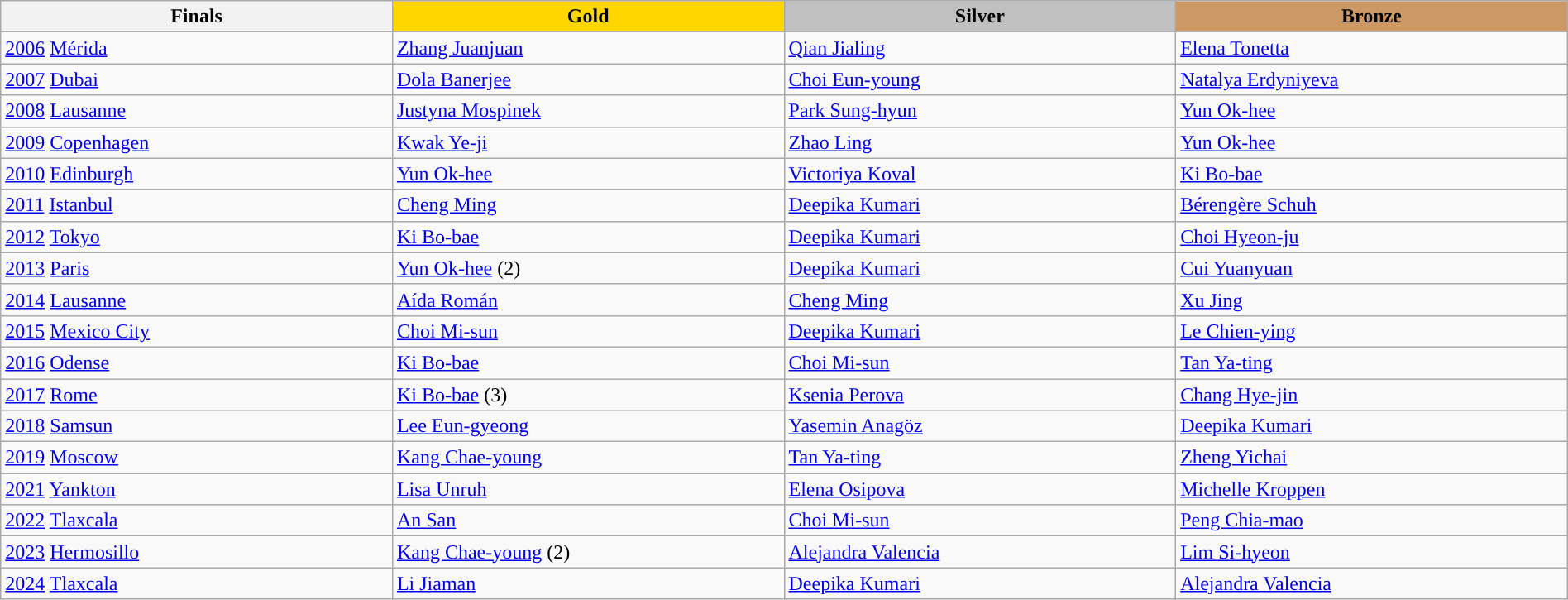<table class="wikitable" style="width:100%">
<tr>
<th style="width:25%;">Finals</th>
<th style="width:25%; background:gold">Gold</th>
<th style="width:25%; background:silver">Silver</th>
<th style="width:25%; background:#cc9966">Bronze</th>
</tr>
<tr>
<td> <a href='#'>2006</a> <a href='#'>Mérida</a></td>
<td> <a href='#'>Zhang Juanjuan</a></td>
<td> <a href='#'>Qian Jialing</a></td>
<td> <a href='#'>Elena Tonetta</a></td>
</tr>
<tr>
<td> <a href='#'>2007</a> <a href='#'>Dubai</a></td>
<td> <a href='#'>Dola Banerjee</a></td>
<td> <a href='#'>Choi Eun-young</a></td>
<td> <a href='#'>Natalya Erdyniyeva</a></td>
</tr>
<tr>
<td> <a href='#'>2008</a> <a href='#'>Lausanne</a></td>
<td> <a href='#'>Justyna Mospinek</a></td>
<td> <a href='#'>Park Sung-hyun</a></td>
<td> <a href='#'>Yun Ok-hee</a></td>
</tr>
<tr>
<td> <a href='#'>2009</a> <a href='#'>Copenhagen</a></td>
<td> <a href='#'>Kwak Ye-ji</a></td>
<td> <a href='#'>Zhao Ling</a></td>
<td> <a href='#'>Yun Ok-hee</a></td>
</tr>
<tr>
<td> <a href='#'>2010</a> <a href='#'>Edinburgh</a></td>
<td> <a href='#'>Yun Ok-hee</a></td>
<td> <a href='#'>Victoriya Koval</a></td>
<td> <a href='#'>Ki Bo-bae</a></td>
</tr>
<tr>
<td> <a href='#'>2011</a> <a href='#'>Istanbul</a></td>
<td> <a href='#'>Cheng Ming</a></td>
<td> <a href='#'>Deepika Kumari</a></td>
<td> <a href='#'>Bérengère Schuh</a></td>
</tr>
<tr>
<td> <a href='#'>2012</a> <a href='#'>Tokyo</a></td>
<td> <a href='#'>Ki Bo-bae</a></td>
<td> <a href='#'>Deepika Kumari</a></td>
<td> <a href='#'>Choi Hyeon-ju</a></td>
</tr>
<tr>
<td> <a href='#'>2013</a> <a href='#'>Paris</a></td>
<td> <a href='#'>Yun Ok-hee</a> (2)</td>
<td> <a href='#'>Deepika Kumari</a></td>
<td> <a href='#'>Cui Yuanyuan</a></td>
</tr>
<tr>
<td> <a href='#'>2014</a> <a href='#'>Lausanne</a></td>
<td> <a href='#'>Aída Román</a></td>
<td> <a href='#'>Cheng Ming</a></td>
<td> <a href='#'>Xu Jing</a></td>
</tr>
<tr>
<td> <a href='#'>2015</a> <a href='#'>Mexico City</a></td>
<td> <a href='#'>Choi Mi-sun</a></td>
<td> <a href='#'>Deepika Kumari</a></td>
<td> <a href='#'>Le Chien-ying</a></td>
</tr>
<tr>
<td> <a href='#'>2016</a> <a href='#'>Odense</a></td>
<td> <a href='#'>Ki Bo-bae</a></td>
<td> <a href='#'>Choi Mi-sun</a></td>
<td> <a href='#'>Tan Ya-ting</a></td>
</tr>
<tr>
<td> <a href='#'>2017</a> <a href='#'>Rome</a></td>
<td> <a href='#'>Ki Bo-bae</a> (3)</td>
<td> <a href='#'>Ksenia Perova</a></td>
<td> <a href='#'>Chang Hye-jin</a></td>
</tr>
<tr>
<td> <a href='#'>2018</a> <a href='#'>Samsun</a></td>
<td> <a href='#'>Lee Eun-gyeong</a></td>
<td> <a href='#'>Yasemin Anagöz</a></td>
<td> <a href='#'>Deepika Kumari</a></td>
</tr>
<tr>
<td> <a href='#'>2019</a> <a href='#'>Moscow</a></td>
<td> <a href='#'>Kang Chae-young</a></td>
<td> <a href='#'>Tan Ya-ting</a></td>
<td> <a href='#'>Zheng Yichai</a></td>
</tr>
<tr>
<td> <a href='#'>2021</a> <a href='#'>Yankton</a></td>
<td> <a href='#'>Lisa Unruh</a></td>
<td> <a href='#'>Elena Osipova</a></td>
<td> <a href='#'>Michelle Kroppen</a></td>
</tr>
<tr>
<td> <a href='#'>2022</a> <a href='#'>Tlaxcala</a></td>
<td> <a href='#'>An San</a></td>
<td> <a href='#'>Choi Mi-sun</a></td>
<td> <a href='#'>Peng Chia-mao</a></td>
</tr>
<tr>
<td> <a href='#'>2023</a> <a href='#'>Hermosillo</a></td>
<td> <a href='#'>Kang Chae-young</a> (2)</td>
<td> <a href='#'>Alejandra Valencia</a></td>
<td> <a href='#'>Lim Si-hyeon</a></td>
</tr>
<tr>
<td> <a href='#'>2024</a> <a href='#'>Tlaxcala</a></td>
<td> <a href='#'>Li Jiaman</a></td>
<td> <a href='#'>Deepika Kumari</a></td>
<td> <a href='#'>Alejandra Valencia</a></td>
</tr>
</table>
